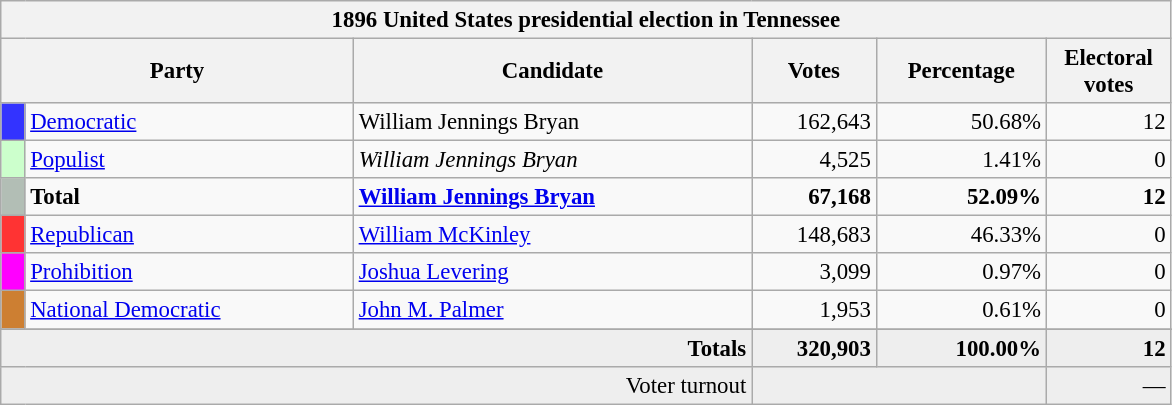<table class="wikitable" style="font-size: 95%;">
<tr>
<th colspan="6">1896 United States presidential election in Tennessee</th>
</tr>
<tr>
<th colspan="2" style="width: 15em">Party</th>
<th style="width: 17em">Candidate</th>
<th style="width: 5em">Votes</th>
<th style="width: 7em">Percentage</th>
<th style="width: 5em">Electoral votes</th>
</tr>
<tr>
<th style="background-color:#3333FF; width: 3px"></th>
<td style="width: 130px"><a href='#'>Democratic</a></td>
<td>William Jennings Bryan</td>
<td align="right">162,643</td>
<td align="right">50.68%</td>
<td align="right">12</td>
</tr>
<tr>
<th style="background-color:#CCFFCC; width: 3px"></th>
<td style="width: 130px"><a href='#'>Populist</a></td>
<td><em>William Jennings Bryan</em></td>
<td align="right">4,525</td>
<td align="right">1.41%</td>
<td align="right">0</td>
</tr>
<tr>
<th style="background-color:#B2BEB5; width: 3px"></th>
<td style="width: 130px"><strong> Total</strong></td>
<td><strong><a href='#'>William Jennings Bryan</a></strong></td>
<td align="right"><strong>67,168</strong></td>
<td align="right"><strong>52.09%</strong></td>
<td align="right"><strong>12</strong></td>
</tr>
<tr>
<th style="background-color:#FF3333; width: 3px"></th>
<td style="width: 130px"><a href='#'>Republican</a></td>
<td><a href='#'>William McKinley</a></td>
<td align="right">148,683</td>
<td align="right">46.33%</td>
<td align="right">0</td>
</tr>
<tr>
<th style="background-color:#FF00FF; width: 3px"></th>
<td style="width: 130px"><a href='#'>Prohibition</a></td>
<td><a href='#'>Joshua Levering</a></td>
<td align="right">3,099</td>
<td align="right">0.97%</td>
<td align="right">0</td>
</tr>
<tr>
<th style="background-color:#CD7F32; width: 3px"></th>
<td style="width: 130px"><a href='#'>National Democratic</a></td>
<td><a href='#'>John M. Palmer</a></td>
<td align="right">1,953</td>
<td align="right">0.61%</td>
<td align="right">0</td>
</tr>
<tr>
</tr>
<tr bgcolor="#EEEEEE">
<td colspan="3" align="right"><strong>Totals</strong></td>
<td align="right"><strong>320,903</strong></td>
<td align="right"><strong>100.00%</strong></td>
<td align="right"><strong>12</strong></td>
</tr>
<tr bgcolor="#EEEEEE">
<td colspan="3" align="right">Voter turnout</td>
<td colspan="2" align="right"></td>
<td align="right">—</td>
</tr>
</table>
